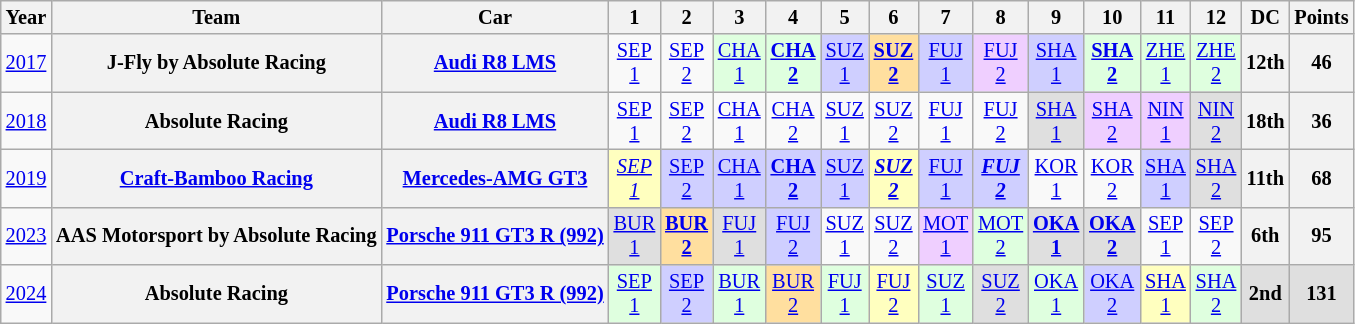<table class="wikitable" style="text-align:center; font-size:85%">
<tr>
<th>Year</th>
<th>Team</th>
<th>Car</th>
<th>1</th>
<th>2</th>
<th>3</th>
<th>4</th>
<th>5</th>
<th>6</th>
<th>7</th>
<th>8</th>
<th>9</th>
<th>10</th>
<th>11</th>
<th>12</th>
<th>DC</th>
<th>Points</th>
</tr>
<tr>
<td><a href='#'>2017</a></td>
<th>J-Fly by Absolute Racing</th>
<th><a href='#'>Audi R8 LMS</a></th>
<td style="background:#;"><a href='#'>SEP<br>1</a></td>
<td style="background:#;"><a href='#'>SEP<br>2</a></td>
<td style="background:#DFFFDF;"><a href='#'>CHA<br>1</a><br></td>
<td style="background:#DFFFDF;"><strong><a href='#'>CHA<br>2</a></strong><br></td>
<td style="background:#CFCFFF;"><a href='#'>SUZ<br>1</a><br></td>
<td style="background:#FFDF9F;"><strong><a href='#'>SUZ<br>2</a></strong><br></td>
<td style="background:#CFCFFF;"><a href='#'>FUJ<br>1</a><br></td>
<td style="background:#EFCFFF;"><a href='#'>FUJ<br>2</a><br></td>
<td style="background:#CFCFFF;"><a href='#'>SHA<br>1</a><br></td>
<td style="background:#DFFFDF;"><strong><a href='#'>SHA<br>2</a></strong><br></td>
<td style="background:#DFFFDF;"><a href='#'>ZHE<br>1</a><br></td>
<td style="background:#DFFFDF;"><a href='#'>ZHE<br>2</a><br></td>
<th>12th</th>
<th>46</th>
</tr>
<tr>
<td><a href='#'>2018</a></td>
<th>Absolute Racing</th>
<th><a href='#'>Audi R8 LMS</a></th>
<td style="background:#;"><a href='#'>SEP<br>1</a></td>
<td style="background:#;"><a href='#'>SEP<br>2</a></td>
<td style="background:#;"><a href='#'>CHA<br>1</a></td>
<td style="background:#;"><a href='#'>CHA<br>2</a></td>
<td style="background:#;"><a href='#'>SUZ<br>1</a></td>
<td style="background:#;"><a href='#'>SUZ<br>2</a></td>
<td style="background:#;"><a href='#'>FUJ<br>1</a></td>
<td style="background:#;"><a href='#'>FUJ<br>2</a></td>
<td style="background:#DFDFDF;"><a href='#'>SHA<br>1</a><br></td>
<td style="background:#EFCFFF;"><a href='#'>SHA<br>2</a><br></td>
<td style="background:#EFCFFF;"><a href='#'>NIN<br>1</a><br></td>
<td style="background:#DFDFDF;"><a href='#'>NIN<br>2</a><br></td>
<th>18th</th>
<th>36</th>
</tr>
<tr>
<td><a href='#'>2019</a></td>
<th><a href='#'>Craft-Bamboo Racing</a></th>
<th><a href='#'>Mercedes-AMG GT3</a></th>
<td style="background:#FFFFBF;"><em><a href='#'>SEP<br>1</a></em><br></td>
<td style="background:#CFCFFF;"><a href='#'>SEP<br>2</a><br></td>
<td style="background:#CFCFFF;"><a href='#'>CHA<br>1</a><br></td>
<td style="background:#CFCFFF;"><strong><a href='#'>CHA<br>2</a></strong><br></td>
<td style="background:#CFCFFF;"><a href='#'>SUZ<br>1</a><br></td>
<td style="background:#FFFFBF;"><strong><em><a href='#'>SUZ<br>2</a></em></strong><br></td>
<td style="background:#CFCFFF;"><a href='#'>FUJ<br>1</a><br></td>
<td style="background:#CFCFFF;"><strong><em><a href='#'>FUJ<br>2</a></em></strong><br></td>
<td style="background:#;"><a href='#'>KOR<br>1</a></td>
<td style="background:#;"><a href='#'>KOR<br>2</a></td>
<td style="background:#CFCFFF;"><a href='#'>SHA<br>1</a><br></td>
<td style="background:#DFDFDF;"><a href='#'>SHA<br>2</a><br></td>
<th>11th</th>
<th>68</th>
</tr>
<tr>
<td><a href='#'>2023</a></td>
<th>AAS Motorsport by Absolute Racing</th>
<th><a href='#'>Porsche 911 GT3 R (992)</a></th>
<td style="background:#DFDFDF;"><a href='#'>BUR<br>1</a><br></td>
<td style="background:#FFDF9F;"><strong><a href='#'>BUR<br>2</a></strong><br></td>
<td style="background:#DFDFDF;"><a href='#'>FUJ<br>1</a><br></td>
<td style="background:#CFCFFF;"><a href='#'>FUJ<br>2</a><br></td>
<td style="background:#;"><a href='#'>SUZ<br>1</a></td>
<td style="background:#;"><a href='#'>SUZ<br>2</a></td>
<td style="background:#EFCFFF;"><a href='#'>MOT<br>1</a><br></td>
<td style="background:#DFFFDF;"><a href='#'>MOT<br>2</a><br></td>
<td style="background:#DFDFDF;"><strong><a href='#'>OKA<br>1</a></strong><br></td>
<td style="background:#DFDFDF;"><strong><a href='#'>OKA<br>2</a></strong><br></td>
<td style="background:#;"><a href='#'>SEP<br>1</a></td>
<td style="background:#;"><a href='#'>SEP<br>2</a></td>
<th>6th</th>
<th>95</th>
</tr>
<tr>
<td><a href='#'>2024</a></td>
<th>Absolute Racing</th>
<th><a href='#'>Porsche 911 GT3 R (992)</a></th>
<td style="background:#DFFFDF;"><a href='#'>SEP<br>1</a><br></td>
<td style="background:#CFCFFF;"><a href='#'>SEP<br>2</a><br></td>
<td style="background:#DFFFDF;"><a href='#'>BUR<br>1</a><br></td>
<td style="background:#FFDF9F;"><a href='#'>BUR<br>2</a><br></td>
<td style="background:#DFFFDF;"><a href='#'>FUJ<br>1</a><br></td>
<td style="background:#FFFFBF;"><a href='#'>FUJ<br>2</a><br></td>
<td style="background:#DFFFDF;"><a href='#'>SUZ<br>1</a><br></td>
<td style="background:#DFDFDF;"><a href='#'>SUZ<br>2</a><br></td>
<td style="background:#DFFFDF;"><a href='#'>OKA<br>1</a><br></td>
<td style="background:#CFCFFF;"><a href='#'>OKA<br>2</a><br></td>
<td style="background:#FFFFBF;"><a href='#'>SHA<br>1</a><br></td>
<td style="background:#DFFFDF;"><a href='#'>SHA<br>2</a><br></td>
<th style="background:#DFDFDF;">2nd</th>
<th style="background:#DFDFDF;">131</th>
</tr>
</table>
